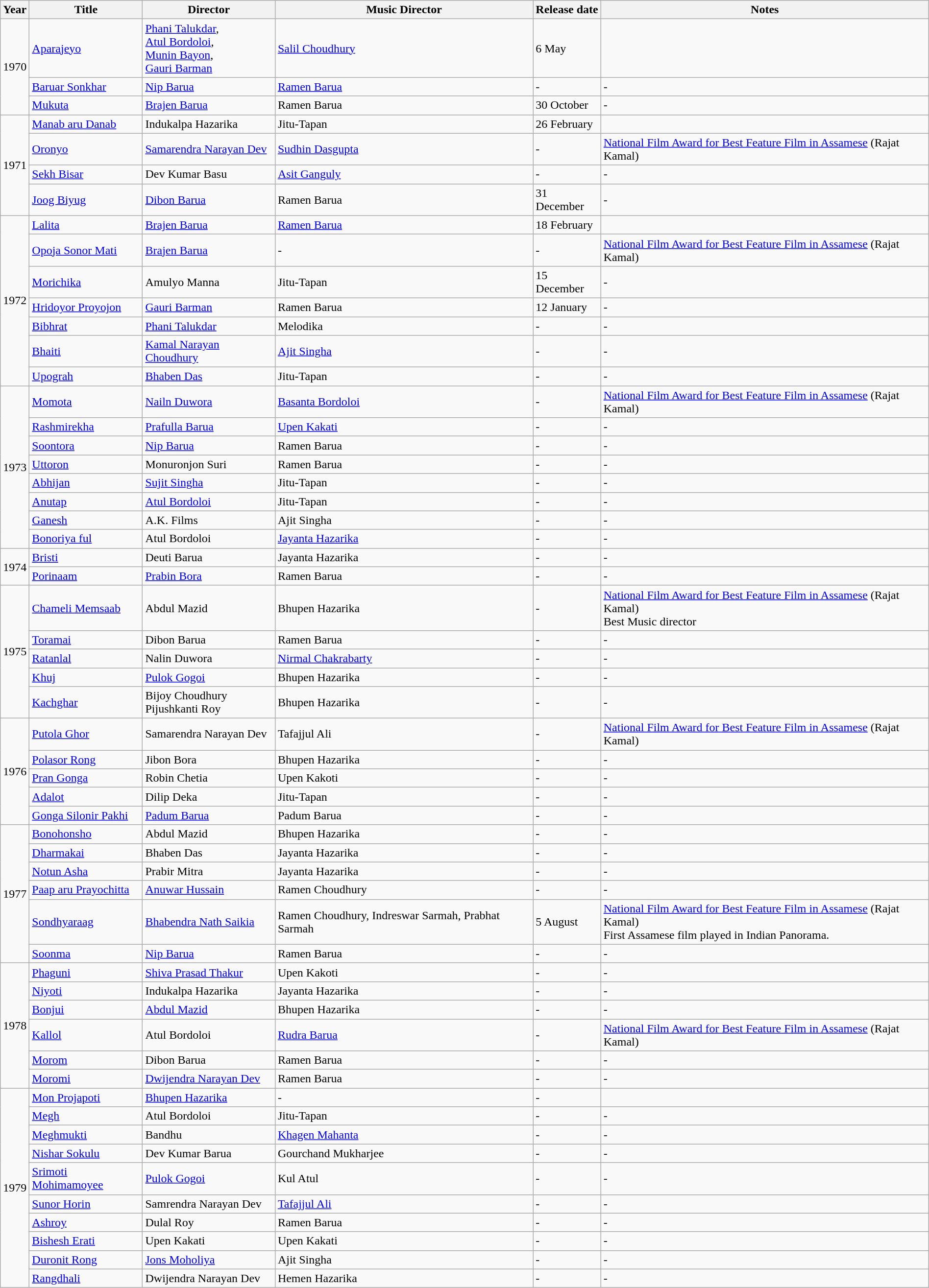<table class="wikitable" width=100%>
<tr>
<th>Year</th>
<th>Title</th>
<th>Director</th>
<th>Music Director</th>
<th>Release date</th>
<th>Notes</th>
</tr>
<tr>
<td rowspan="3" align=center>1970</td>
<td><a href='#'>Aparajeyo</a></td>
<td><a href='#'>Phani Talukdar</a>,<br> <a href='#'>Atul Bordoloi</a>,<br> <a href='#'>Munin Bayon</a>,<br> <a href='#'>Gauri Barman</a></td>
<td><a href='#'>Salil Choudhury</a></td>
<td>6 May</td>
<td></td>
</tr>
<tr>
<td><a href='#'>Baruar Sonkhar</a></td>
<td><a href='#'>Nip Barua</a></td>
<td><a href='#'>Ramen Barua</a></td>
<td>-</td>
<td>-</td>
</tr>
<tr>
<td><a href='#'>Mukuta</a></td>
<td><a href='#'>Brajen Barua</a></td>
<td>Ramen Barua</td>
<td>30 October</td>
<td>-</td>
</tr>
<tr>
<td rowspan="4" align=center>1971</td>
<td><a href='#'>Manab aru Danab</a></td>
<td>Indukalpa Hazarika</td>
<td>Jitu-Tapan</td>
<td>26 February</td>
<td></td>
</tr>
<tr>
<td><a href='#'>Oronyo</a></td>
<td><a href='#'>Samarendra Narayan Dev</a></td>
<td><a href='#'>Sudhin Dasgupta</a></td>
<td>-</td>
<td><a href='#'>National Film Award for Best Feature Film in Assamese</a> (Rajat Kamal)</td>
</tr>
<tr>
<td><a href='#'>Sekh Bisar</a></td>
<td>Dev Kumar Basu</td>
<td><a href='#'>Asit Ganguly</a></td>
<td>-</td>
<td>-</td>
</tr>
<tr>
<td><a href='#'>Joog Biyug</a></td>
<td><a href='#'>Dibon Barua</a></td>
<td>Ramen Barua</td>
<td>31 December</td>
<td>-</td>
</tr>
<tr>
<td rowspan="7" align=center>1972</td>
<td><a href='#'>Lalita</a></td>
<td><a href='#'>Brajen Barua</a></td>
<td><a href='#'>Ramen Barua</a></td>
<td>18 February</td>
<td></td>
</tr>
<tr>
<td><a href='#'>Opoja Sonor Mati</a></td>
<td><a href='#'>Brajen Barua</a></td>
<td>-</td>
<td>-</td>
<td><a href='#'>National Film Award for Best Feature Film in Assamese</a> (Rajat Kamal)</td>
</tr>
<tr>
<td><a href='#'>Morichika</a></td>
<td>Amulyo Manna</td>
<td>Jitu-Tapan</td>
<td>15 December</td>
<td>-</td>
</tr>
<tr>
<td><a href='#'>Hridoyor Proyojon</a></td>
<td><a href='#'>Gauri Barman</a></td>
<td>Ramen Barua</td>
<td>12 January</td>
<td>-</td>
</tr>
<tr>
<td><a href='#'>Bibhrat</a></td>
<td><a href='#'>Phani Talukdar</a></td>
<td>Melodika</td>
<td>-</td>
<td>-</td>
</tr>
<tr>
<td><a href='#'>Bhaiti</a></td>
<td><a href='#'>Kamal Narayan Choudhury</a></td>
<td><a href='#'>Ajit Singha</a></td>
<td>-</td>
<td>-</td>
</tr>
<tr>
<td><a href='#'>Upograh</a></td>
<td><a href='#'>Bhaben Das</a></td>
<td>Jitu-Tapan</td>
<td>-</td>
<td>-</td>
</tr>
<tr>
<td rowspan="8" align=center>1973</td>
<td><a href='#'>Momota</a></td>
<td><a href='#'>Nailn Duwora</a></td>
<td><a href='#'>Basanta Bordoloi</a></td>
<td>-</td>
<td><a href='#'>National Film Award for Best Feature Film in Assamese</a> (Rajat Kamal)</td>
</tr>
<tr>
<td><a href='#'>Rashmirekha</a></td>
<td><a href='#'>Prafulla Barua</a></td>
<td><a href='#'>Upen Kakati</a></td>
<td>-</td>
<td>-</td>
</tr>
<tr>
<td><a href='#'>Soontora</a></td>
<td><a href='#'>Nip Barua</a></td>
<td>Ramen Barua</td>
<td>-</td>
<td>-</td>
</tr>
<tr>
<td><a href='#'>Uttoron</a></td>
<td>Monuronjon Suri</td>
<td>Ramen Barua</td>
<td>-</td>
<td>-</td>
</tr>
<tr>
<td><a href='#'>Abhijan</a></td>
<td><a href='#'>Sujit Singha</a></td>
<td>Jitu-Tapan</td>
<td>-</td>
<td>-</td>
</tr>
<tr>
<td><a href='#'>Anutap</a></td>
<td><a href='#'>Atul Bordoloi</a></td>
<td>Jitu-Tapan</td>
<td>-</td>
<td>-</td>
</tr>
<tr>
<td><a href='#'>Ganesh</a></td>
<td>A.K. Films</td>
<td>Ajit Singha</td>
<td>-</td>
<td>-</td>
</tr>
<tr>
<td><a href='#'>Bonoriya ful</a></td>
<td>Atul Bordoloi</td>
<td><a href='#'>Jayanta Hazarika</a></td>
<td>-</td>
<td>-</td>
</tr>
<tr>
<td rowspan="2" align=center>1974</td>
<td><a href='#'>Bristi</a></td>
<td>Deuti Barua</td>
<td>Jayanta Hazarika</td>
<td>-</td>
<td>-</td>
</tr>
<tr>
<td><a href='#'>Porinaam</a></td>
<td><a href='#'>Prabin Bora</a></td>
<td>Ramen Barua</td>
<td>-</td>
<td>-</td>
</tr>
<tr>
<td rowspan="5" align=center>1975</td>
<td><a href='#'>Chameli Memsaab</a></td>
<td>Abdul Mazid</td>
<td>Bhupen  Hazarika</td>
<td>-</td>
<td><a href='#'>National Film Award for Best Feature Film in Assamese</a> (Rajat Kamal) <br> Best Music director</td>
</tr>
<tr>
<td><a href='#'>Toramai</a></td>
<td>Dibon Barua</td>
<td>Ramen Barua</td>
<td>-</td>
<td>-</td>
</tr>
<tr>
<td><a href='#'>Ratanlal</a></td>
<td>Nalin Duwora</td>
<td><a href='#'>Nirmal Chakrabarty</a></td>
<td>-</td>
<td>-</td>
</tr>
<tr>
<td><a href='#'>Khuj</a></td>
<td><a href='#'>Pulok Gogoi</a></td>
<td>Bhupen Hazarika</td>
<td>-</td>
<td>-</td>
</tr>
<tr>
<td><a href='#'>Kachghar</a></td>
<td>Bijoy Choudhury <br> Pijushkanti Roy</td>
<td>Bhupen Hazarika</td>
<td>-</td>
<td>-</td>
</tr>
<tr>
<td rowspan="5" align=center>1976</td>
<td><a href='#'>Putola Ghor</a></td>
<td>Samarendra Narayan Dev</td>
<td>Tafajjul Ali</td>
<td>-</td>
<td><a href='#'>National Film Award for Best Feature Film in Assamese</a> (Rajat Kamal)</td>
</tr>
<tr>
<td><a href='#'>Polasor Rong</a></td>
<td>Jibon Bora</td>
<td>Bhupen Hazarika</td>
<td>-</td>
<td>-</td>
</tr>
<tr>
<td><a href='#'>Pran Gonga</a></td>
<td>Robin Chetia</td>
<td>Upen Kakoti</td>
<td>-</td>
<td>-</td>
</tr>
<tr>
<td><a href='#'>Adalot</a></td>
<td>Dilip Deka</td>
<td>Jitu-Tapan</td>
<td>-</td>
<td>-</td>
</tr>
<tr>
<td><a href='#'>Gonga Silonir Pakhi</a></td>
<td><a href='#'>Padum Barua</a></td>
<td>Padum Barua</td>
<td>-</td>
<td>-</td>
</tr>
<tr>
<td rowspan="6" align=center>1977</td>
<td><a href='#'>Bonohonsho</a></td>
<td>Abdul Mazid</td>
<td>Bhupen Hazarika</td>
<td>-</td>
<td>-</td>
</tr>
<tr>
<td><a href='#'>Dharmakai</a></td>
<td>Bhaben Das</td>
<td>Jayanta Hazarika</td>
<td>-</td>
<td>-</td>
</tr>
<tr>
<td><a href='#'>Notun Asha</a></td>
<td>Prabir Mitra</td>
<td>Jayanta Hazarika</td>
<td>-</td>
<td>-</td>
</tr>
<tr>
<td><a href='#'>Paap aru Prayochitta</a></td>
<td><a href='#'>Anuwar Hussain</a></td>
<td>Ramen Choudhury</td>
<td>-</td>
<td>-</td>
</tr>
<tr>
<td><a href='#'>Sondhyaraag</a></td>
<td><a href='#'>Bhabendra Nath Saikia</a></td>
<td>Ramen Choudhury, Indreswar Sarmah, Prabhat Sarmah</td>
<td>5 August</td>
<td><a href='#'>National Film Award for Best Feature Film in Assamese</a> (Rajat Kamal) <br> First Assamese film played in Indian Panorama.</td>
</tr>
<tr>
<td><a href='#'>Soonma</a></td>
<td><a href='#'>Nip Barua</a></td>
<td>Ramen Barua</td>
<td>-</td>
<td>-</td>
</tr>
<tr>
<td rowspan="6" align=center>1978</td>
<td><a href='#'>Phaguni</a></td>
<td><a href='#'>Shiva Prasad Thakur</a></td>
<td>Upen Kakoti</td>
<td>-</td>
<td>-</td>
</tr>
<tr>
<td><a href='#'>Niyoti</a></td>
<td>Indukalpa Hazarika</td>
<td>Jayanta Hazarika</td>
<td>-</td>
<td>-</td>
</tr>
<tr>
<td><a href='#'>Bonjui</a></td>
<td><a href='#'>Abdul Mazid</a></td>
<td>Bhupen Hazarika</td>
<td>-</td>
<td>-</td>
</tr>
<tr>
<td><a href='#'>Kallol</a></td>
<td>Atul Bordoloi</td>
<td><a href='#'>Rudra Barua</a></td>
<td>-</td>
<td><a href='#'>National Film Award for Best Feature Film in Assamese</a> (Rajat Kamal)</td>
</tr>
<tr>
<td><a href='#'>Morom</a></td>
<td>Dibon Barua</td>
<td>Ramen Barua</td>
<td>-</td>
<td>-</td>
</tr>
<tr>
<td><a href='#'>Moromi</a></td>
<td><a href='#'>Dwijendra Narayan Dev</a></td>
<td>Ramen Barua</td>
<td>-</td>
<td>-</td>
</tr>
<tr>
<td rowspan="10" align=center>1979</td>
<td><a href='#'>Mon Projapoti</a></td>
<td><a href='#'>Bhupen Hazarika</a></td>
<td>-</td>
<td>-</td>
</tr>
<tr>
<td><a href='#'>Megh</a></td>
<td>Atul Bordoloi</td>
<td>Jitu-Tapan</td>
<td>-</td>
<td>-</td>
</tr>
<tr>
<td><a href='#'>Meghmukti</a></td>
<td>Bandhu</td>
<td><a href='#'>Khagen Mahanta</a></td>
<td>-</td>
<td>-</td>
</tr>
<tr>
<td><a href='#'>Nishar Sokulu</a></td>
<td>Dev Kumar Barua</td>
<td>Gourchand Mukharjee</td>
<td>-</td>
<td>-</td>
</tr>
<tr>
<td><a href='#'>Srimoti Mohimamoyee</a></td>
<td><a href='#'>Pulok Gogoi</a></td>
<td>Kul Atul</td>
<td>-</td>
<td>-</td>
</tr>
<tr>
<td><a href='#'>Sunor Horin</a></td>
<td>Samrendra Narayan Dev</td>
<td><a href='#'>Tafajjul Ali</a></td>
<td>-</td>
<td>-</td>
</tr>
<tr>
<td><a href='#'>Ashroy</a></td>
<td>Dulal Roy</td>
<td>Ramen Barua</td>
<td>-</td>
<td>-</td>
</tr>
<tr>
<td><a href='#'>Bishesh Erati</a></td>
<td>Upen Kakati</td>
<td>Upen Kakati</td>
<td>-</td>
<td>-</td>
</tr>
<tr>
<td><a href='#'>Duronit Rong</a></td>
<td><a href='#'>Jons Moholiya</a></td>
<td>Ajit Singha</td>
<td>-</td>
<td>-</td>
</tr>
<tr>
<td><a href='#'>Rangdhali</a></td>
<td>Dwijendra Narayan Dev</td>
<td>Hemen Hazarika</td>
<td>-</td>
<td>-</td>
</tr>
</table>
